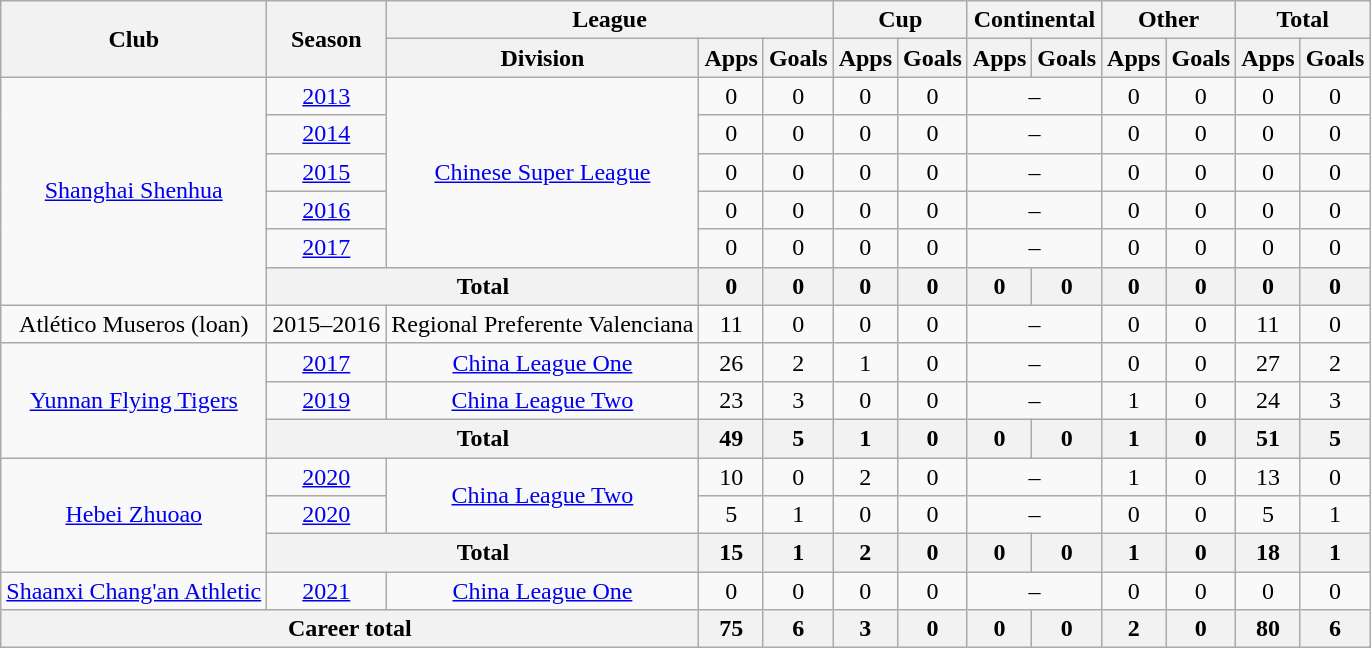<table class="wikitable" style="text-align: center">
<tr>
<th rowspan="2">Club</th>
<th rowspan="2">Season</th>
<th colspan="3">League</th>
<th colspan="2">Cup</th>
<th colspan="2">Continental</th>
<th colspan="2">Other</th>
<th colspan="2">Total</th>
</tr>
<tr>
<th>Division</th>
<th>Apps</th>
<th>Goals</th>
<th>Apps</th>
<th>Goals</th>
<th>Apps</th>
<th>Goals</th>
<th>Apps</th>
<th>Goals</th>
<th>Apps</th>
<th>Goals</th>
</tr>
<tr>
<td rowspan="6"><a href='#'>Shanghai Shenhua</a></td>
<td><a href='#'>2013</a></td>
<td rowspan="5"><a href='#'>Chinese Super League</a></td>
<td>0</td>
<td>0</td>
<td>0</td>
<td>0</td>
<td colspan="2">–</td>
<td>0</td>
<td>0</td>
<td>0</td>
<td>0</td>
</tr>
<tr>
<td><a href='#'>2014</a></td>
<td>0</td>
<td>0</td>
<td>0</td>
<td>0</td>
<td colspan="2">–</td>
<td>0</td>
<td>0</td>
<td>0</td>
<td>0</td>
</tr>
<tr>
<td><a href='#'>2015</a></td>
<td>0</td>
<td>0</td>
<td>0</td>
<td>0</td>
<td colspan="2">–</td>
<td>0</td>
<td>0</td>
<td>0</td>
<td>0</td>
</tr>
<tr>
<td><a href='#'>2016</a></td>
<td>0</td>
<td>0</td>
<td>0</td>
<td>0</td>
<td colspan="2">–</td>
<td>0</td>
<td>0</td>
<td>0</td>
<td>0</td>
</tr>
<tr>
<td><a href='#'>2017</a></td>
<td>0</td>
<td>0</td>
<td>0</td>
<td>0</td>
<td colspan="2">–</td>
<td>0</td>
<td>0</td>
<td>0</td>
<td>0</td>
</tr>
<tr>
<th colspan=2>Total</th>
<th>0</th>
<th>0</th>
<th>0</th>
<th>0</th>
<th>0</th>
<th>0</th>
<th>0</th>
<th>0</th>
<th>0</th>
<th>0</th>
</tr>
<tr>
<td>Atlético Museros (loan)</td>
<td>2015–2016</td>
<td>Regional Preferente Valenciana</td>
<td>11</td>
<td>0</td>
<td>0</td>
<td>0</td>
<td colspan="2">–</td>
<td>0</td>
<td>0</td>
<td>11</td>
<td>0</td>
</tr>
<tr>
<td rowspan="3"><a href='#'>Yunnan Flying Tigers</a></td>
<td><a href='#'>2017</a></td>
<td><a href='#'>China League One</a></td>
<td>26</td>
<td>2</td>
<td>1</td>
<td>0</td>
<td colspan="2">–</td>
<td>0</td>
<td>0</td>
<td>27</td>
<td>2</td>
</tr>
<tr>
<td><a href='#'>2019</a></td>
<td><a href='#'>China League Two</a></td>
<td>23</td>
<td>3</td>
<td>0</td>
<td>0</td>
<td colspan="2">–</td>
<td>1</td>
<td>0</td>
<td>24</td>
<td>3</td>
</tr>
<tr>
<th colspan=2>Total</th>
<th>49</th>
<th>5</th>
<th>1</th>
<th>0</th>
<th>0</th>
<th>0</th>
<th>1</th>
<th>0</th>
<th>51</th>
<th>5</th>
</tr>
<tr>
<td rowspan="3"><a href='#'>Hebei Zhuoao</a></td>
<td><a href='#'>2020</a></td>
<td rowspan="2"><a href='#'>China League Two</a></td>
<td>10</td>
<td>0</td>
<td>2</td>
<td>0</td>
<td colspan="2">–</td>
<td>1</td>
<td>0</td>
<td>13</td>
<td>0</td>
</tr>
<tr>
<td><a href='#'>2020</a></td>
<td>5</td>
<td>1</td>
<td>0</td>
<td>0</td>
<td colspan="2">–</td>
<td>0</td>
<td>0</td>
<td>5</td>
<td>1</td>
</tr>
<tr>
<th colspan=2>Total</th>
<th>15</th>
<th>1</th>
<th>2</th>
<th>0</th>
<th>0</th>
<th>0</th>
<th>1</th>
<th>0</th>
<th>18</th>
<th>1</th>
</tr>
<tr>
<td><a href='#'>Shaanxi Chang'an Athletic</a></td>
<td><a href='#'>2021</a></td>
<td><a href='#'>China League One</a></td>
<td>0</td>
<td>0</td>
<td>0</td>
<td>0</td>
<td colspan="2">–</td>
<td>0</td>
<td>0</td>
<td>0</td>
<td>0</td>
</tr>
<tr>
<th colspan=3>Career total</th>
<th>75</th>
<th>6</th>
<th>3</th>
<th>0</th>
<th>0</th>
<th>0</th>
<th>2</th>
<th>0</th>
<th>80</th>
<th>6</th>
</tr>
</table>
